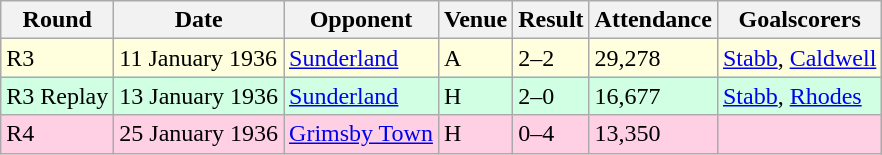<table class="wikitable">
<tr>
<th>Round</th>
<th>Date</th>
<th>Opponent</th>
<th>Venue</th>
<th>Result</th>
<th>Attendance</th>
<th>Goalscorers</th>
</tr>
<tr style="background:#ffd;">
<td>R3</td>
<td>11 January 1936</td>
<td><a href='#'>Sunderland</a></td>
<td>A</td>
<td>2–2</td>
<td>29,278</td>
<td><a href='#'>Stabb</a>, <a href='#'>Caldwell</a></td>
</tr>
<tr style="background:#d0ffe3;">
<td>R3 Replay</td>
<td>13 January 1936</td>
<td><a href='#'>Sunderland</a></td>
<td>H</td>
<td>2–0</td>
<td>16,677</td>
<td><a href='#'>Stabb</a>, <a href='#'>Rhodes</a></td>
</tr>
<tr style="background:#ffd0e3;">
<td>R4</td>
<td>25 January 1936</td>
<td><a href='#'>Grimsby Town</a></td>
<td>H</td>
<td>0–4</td>
<td>13,350</td>
<td></td>
</tr>
</table>
